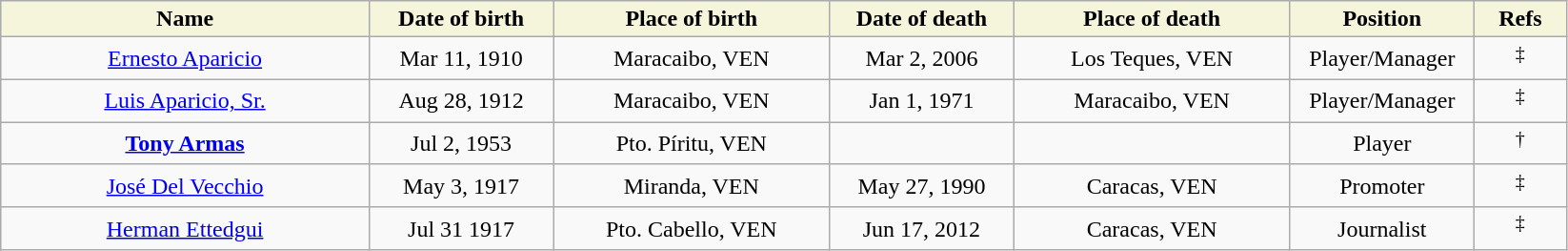<table class="wikitable">
<tr>
<th style="background:#F5F5DC;" width=20%>Name</th>
<th width=10% style="background:#F5F5DC;">Date of birth</th>
<th width=15% style="background:#F5F5DC;">Place of birth</th>
<th width=10% style="background:#F5F5DC;">Date of death</th>
<th width=15% style="background:#F5F5DC;">Place of death</th>
<th width=10% style="background:#F5F5DC;">Position</th>
<th width=5% style="background:#F5F5DC;">Refs</th>
</tr>
<tr align=center>
<td><a href='#'>Ernesto Aparicio</a></td>
<td>Mar 11, 1910</td>
<td>Maracaibo, VEN</td>
<td>Mar 2, 2006</td>
<td>Los Teques, VEN</td>
<td>Player/Manager</td>
<td><sup>‡</sup> </td>
</tr>
<tr align=center>
<td><a href='#'>Luis Aparicio, Sr.</a></td>
<td>Aug 28, 1912</td>
<td>Maracaibo, VEN</td>
<td>Jan 1, 1971</td>
<td>Maracaibo, VEN</td>
<td>Player/Manager</td>
<td><sup>‡</sup> </td>
</tr>
<tr align=center>
<td><strong><a href='#'>Tony Armas</a></strong></td>
<td>Jul 2, 1953</td>
<td>Pto. Píritu, VEN</td>
<td></td>
<td></td>
<td>Player</td>
<td><sup>†</sup> </td>
</tr>
<tr align=center>
<td><a href='#'>José Del Vecchio</a></td>
<td>May 3, 1917</td>
<td>Miranda, VEN</td>
<td>May 27, 1990</td>
<td>Caracas, VEN</td>
<td>Promoter</td>
<td><sup>‡</sup> </td>
</tr>
<tr align=center>
<td><a href='#'>Herman Ettedgui</a></td>
<td>Jul 31 1917</td>
<td>Pto. Cabello, VEN</td>
<td>Jun 17, 2012</td>
<td>Caracas, VEN</td>
<td>Journalist</td>
<td><sup>‡</sup> </td>
</tr>
</table>
